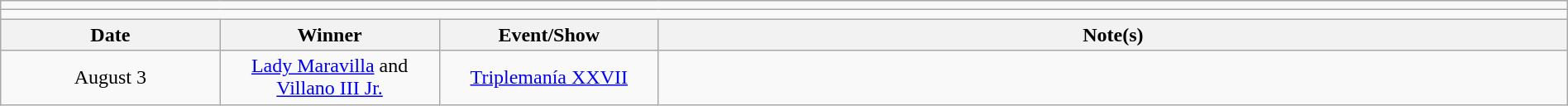<table class="wikitable" style="text-align:center; width:100%;">
<tr>
<td colspan="4"></td>
</tr>
<tr>
<td colspan="4"><strong></strong></td>
</tr>
<tr>
<th width=14%>Date</th>
<th width=14%>Winner</th>
<th width=14%>Event/Show</th>
<th width=58%>Note(s)</th>
</tr>
<tr>
<td>August 3</td>
<td><a href='#'>Lady Maravilla</a> and <a href='#'>Villano III Jr.</a></td>
<td><a href='#'>Triplemanía XXVII</a></td>
<td></td>
</tr>
</table>
